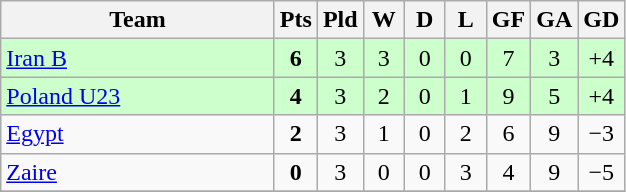<table class="wikitable" style="text-align:center;">
<tr>
<th width=175>Team</th>
<th width=20 abbr="Points">Pts</th>
<th width=20 abbr="Played">Pld</th>
<th width=20 abbr="Won">W</th>
<th width=20 abbr="Drawn">D</th>
<th width=20 abbr="Lost">L</th>
<th width=20 abbr="Goals for">GF</th>
<th width=20 abbr="Goals against">GA</th>
<th width=20 abbr="Goal difference">GD</th>
</tr>
<tr bgcolor=#CCFFCC>
<td style="text-align:left;"> <a href='#'>Iran B</a></td>
<td><strong>6</strong></td>
<td>3</td>
<td>3</td>
<td>0</td>
<td>0</td>
<td>7</td>
<td>3</td>
<td>+4</td>
</tr>
<tr bgcolor=#CCFFCC>
<td style="text-align:left;"> <a href='#'>Poland U23</a></td>
<td><strong>4</strong></td>
<td>3</td>
<td>2</td>
<td>0</td>
<td>1</td>
<td>9</td>
<td>5</td>
<td>+4</td>
</tr>
<tr>
<td style="text-align:left;"> <a href='#'>Egypt</a></td>
<td><strong>2</strong></td>
<td>3</td>
<td>1</td>
<td>0</td>
<td>2</td>
<td>6</td>
<td>9</td>
<td>−3</td>
</tr>
<tr>
<td style="text-align:left;"> <a href='#'>Zaire</a></td>
<td><strong>0</strong></td>
<td>3</td>
<td>0</td>
<td>0</td>
<td>3</td>
<td>4</td>
<td>9</td>
<td>−5</td>
</tr>
<tr>
</tr>
</table>
